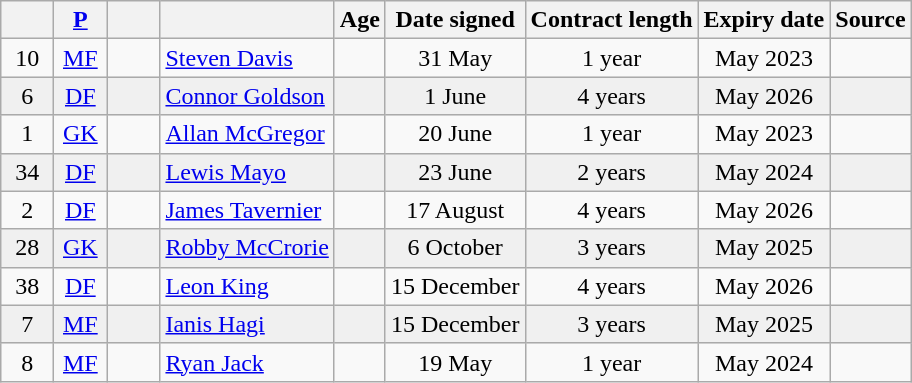<table class="wikitable sortable" style="text-align: center;">
<tr>
<th width=28><br></th>
<th width=28><a href='#'>P</a><br></th>
<th width=28><br></th>
<th><br></th>
<th>Age</th>
<th>Date signed</th>
<th>Contract length</th>
<th>Expiry date</th>
<th>Source</th>
</tr>
<tr>
<td>10</td>
<td><a href='#'>MF</a></td>
<td></td>
<td align="left"><a href='#'>Steven Davis</a></td>
<td></td>
<td>31 May</td>
<td>1 year</td>
<td>May 2023</td>
<td></td>
</tr>
<tr bgcolor = "#F0F0F0">
<td>6</td>
<td><a href='#'>DF</a></td>
<td></td>
<td align="left"><a href='#'>Connor Goldson</a></td>
<td></td>
<td>1 June</td>
<td>4 years</td>
<td>May 2026</td>
<td></td>
</tr>
<tr>
<td>1</td>
<td><a href='#'>GK</a></td>
<td></td>
<td align="left"><a href='#'>Allan McGregor</a></td>
<td></td>
<td>20 June</td>
<td>1 year</td>
<td>May 2023</td>
<td></td>
</tr>
<tr bgcolor = "#F0F0F0">
<td>34</td>
<td><a href='#'>DF</a></td>
<td></td>
<td align="left"><a href='#'>Lewis Mayo</a></td>
<td></td>
<td>23 June</td>
<td>2 years</td>
<td>May 2024</td>
<td></td>
</tr>
<tr>
<td>2</td>
<td><a href='#'>DF</a></td>
<td></td>
<td align="left"><a href='#'>James Tavernier</a></td>
<td></td>
<td>17 August</td>
<td>4 years</td>
<td>May 2026</td>
<td></td>
</tr>
<tr bgcolor = "#F0F0F0">
<td>28</td>
<td><a href='#'>GK</a></td>
<td></td>
<td align="left"><a href='#'>Robby McCrorie</a></td>
<td></td>
<td>6 October</td>
<td>3 years</td>
<td>May 2025</td>
<td></td>
</tr>
<tr>
<td>38</td>
<td><a href='#'>DF</a></td>
<td></td>
<td align="left"><a href='#'>Leon King</a></td>
<td></td>
<td>15 December</td>
<td>4 years</td>
<td>May 2026</td>
<td></td>
</tr>
<tr bgcolor = "#F0F0F0">
<td>7</td>
<td><a href='#'>MF</a></td>
<td></td>
<td align="left"><a href='#'>Ianis Hagi</a></td>
<td></td>
<td>15 December</td>
<td>3 years</td>
<td>May 2025</td>
<td></td>
</tr>
<tr>
<td>8</td>
<td><a href='#'>MF</a></td>
<td></td>
<td align="left"><a href='#'>Ryan Jack</a></td>
<td></td>
<td>19 May</td>
<td>1 year</td>
<td>May 2024</td>
<td></td>
</tr>
</table>
